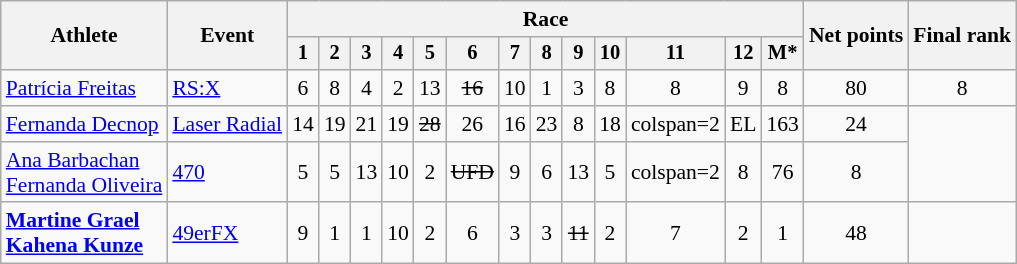<table class="wikitable" style="font-size:90%">
<tr>
<th rowspan="2">Athlete</th>
<th rowspan="2">Event</th>
<th colspan=13>Race</th>
<th rowspan=2>Net points</th>
<th rowspan=2>Final rank</th>
</tr>
<tr style="font-size:95%">
<th>1</th>
<th>2</th>
<th>3</th>
<th>4</th>
<th>5</th>
<th>6</th>
<th>7</th>
<th>8</th>
<th>9</th>
<th>10</th>
<th>11</th>
<th>12</th>
<th>M*</th>
</tr>
<tr align=center>
<td align=left><a href='#'>Patrícia Freitas</a></td>
<td align=left><a href='#'>RS:X</a></td>
<td>6</td>
<td>8</td>
<td>4</td>
<td>2</td>
<td>13</td>
<td><s>16</s></td>
<td>10</td>
<td>1</td>
<td>3</td>
<td>8</td>
<td>8</td>
<td>9</td>
<td>8</td>
<td>80</td>
<td>8</td>
</tr>
<tr align=center>
<td align=left><a href='#'>Fernanda Decnop</a></td>
<td align=left><a href='#'>Laser Radial</a></td>
<td>14</td>
<td>19</td>
<td>21</td>
<td>19</td>
<td><s>28</s></td>
<td>26</td>
<td>16</td>
<td>23</td>
<td>8</td>
<td>18</td>
<td>colspan=2 </td>
<td>EL</td>
<td>163</td>
<td>24</td>
</tr>
<tr align=center>
<td align=left><a href='#'>Ana Barbachan</a><br><a href='#'>Fernanda Oliveira</a></td>
<td align=left><a href='#'>470</a></td>
<td>5</td>
<td>5</td>
<td>13</td>
<td>10</td>
<td>2</td>
<td><s>UFD</s></td>
<td>9</td>
<td>6</td>
<td>13</td>
<td>5</td>
<td>colspan=2 </td>
<td>8</td>
<td>76</td>
<td>8</td>
</tr>
<tr align=center>
<td align=left><strong><a href='#'>Martine Grael</a><br><a href='#'>Kahena Kunze</a></strong></td>
<td align=left><a href='#'>49erFX</a></td>
<td>9</td>
<td>1</td>
<td>1</td>
<td>10</td>
<td>2</td>
<td>6</td>
<td>3</td>
<td>3</td>
<td><s>11</s></td>
<td>2</td>
<td>7</td>
<td>2</td>
<td>1</td>
<td>48</td>
<td></td>
</tr>
</table>
